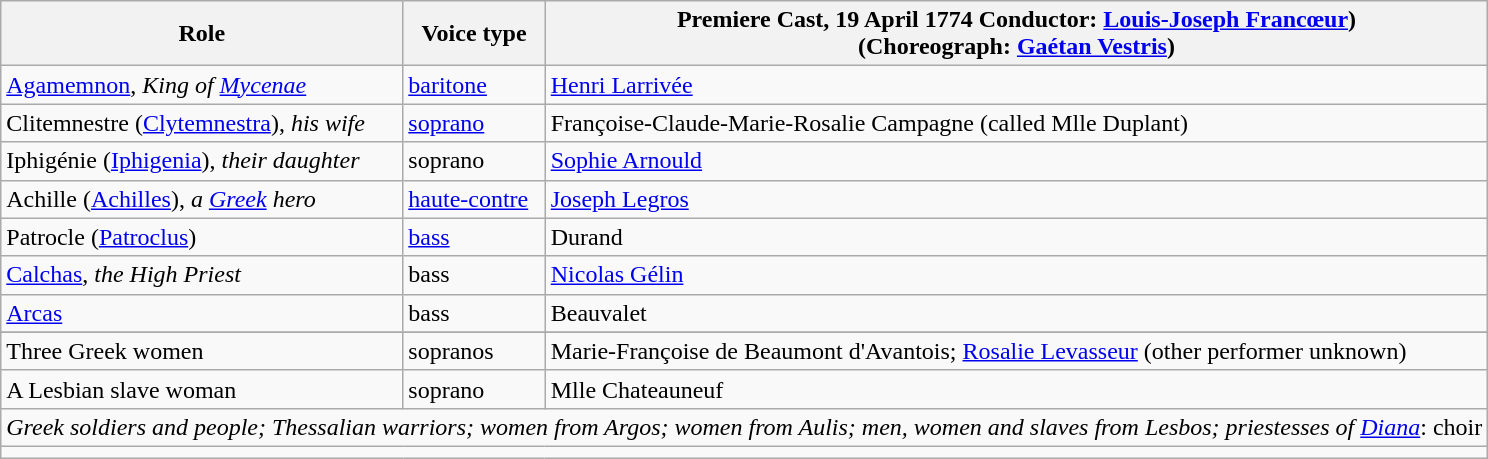<table class="wikitable">
<tr>
<th>Role</th>
<th>Voice type</th>
<th>Premiere Cast, 19 April 1774 Conductor: <a href='#'>Louis-Joseph Francœur</a>) <br>(Choreograph: <a href='#'>Gaétan Vestris</a>)</th>
</tr>
<tr>
<td><a href='#'>Agamemnon</a>, <em>King of <a href='#'>Mycenae</a></em></td>
<td><a href='#'>baritone</a></td>
<td><a href='#'>Henri Larrivée</a></td>
</tr>
<tr>
<td>Clitemnestre (<a href='#'>Clytemnestra</a>), <em>his wife</em></td>
<td><a href='#'>soprano</a></td>
<td>Françoise-Claude-Marie-Rosalie Campagne (called Mlle Duplant)</td>
</tr>
<tr>
<td>Iphigénie (<a href='#'>Iphigenia</a>), <em>their daughter</em></td>
<td>soprano</td>
<td><a href='#'>Sophie Arnould</a></td>
</tr>
<tr>
<td>Achille (<a href='#'>Achilles</a>), <em>a <a href='#'>Greek</a> hero</em></td>
<td><a href='#'>haute-contre</a></td>
<td><a href='#'>Joseph Legros</a></td>
</tr>
<tr>
<td>Patrocle (<a href='#'>Patroclus</a>)</td>
<td><a href='#'>bass</a></td>
<td>Durand</td>
</tr>
<tr>
<td><a href='#'>Calchas</a>, <em>the High Priest</em></td>
<td>bass</td>
<td><a href='#'>Nicolas Gélin</a></td>
</tr>
<tr>
<td><a href='#'>Arcas</a></td>
<td>bass</td>
<td>Beauvalet</td>
</tr>
<tr>
</tr>
<tr>
<td>Three Greek women</td>
<td>sopranos</td>
<td>Marie-Françoise de Beaumont d'Avantois; <a href='#'>Rosalie Levasseur</a> (other performer unknown)</td>
</tr>
<tr>
<td>A Lesbian slave woman</td>
<td>soprano</td>
<td>Mlle Chateauneuf</td>
</tr>
<tr>
<td colspan="3"><em>Greek soldiers and people; Thessalian warriors; women from Argos; women from Aulis; men, women and slaves from Lesbos; priestesses of <a href='#'>Diana</a></em>: choir</td>
</tr>
<tr>
<td colspan="3"></td>
</tr>
</table>
